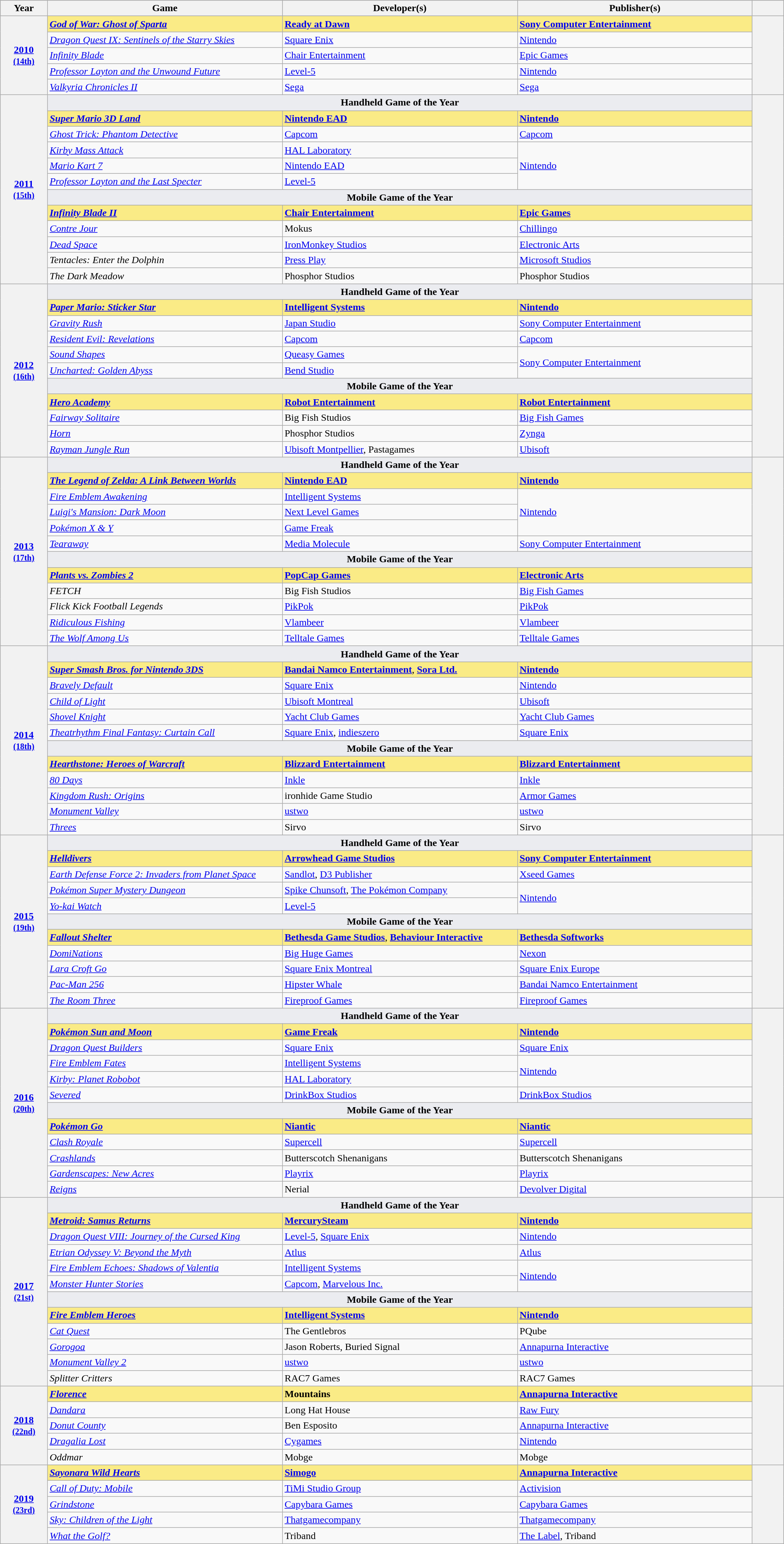<table class="wikitable sortable" style="width:100%;">
<tr style="background:#bebebe">
<th scope="col" style="width:6%;">Year</th>
<th scope="col" style="width:30%;">Game</th>
<th scope="col" style="width:30%;">Developer(s)</th>
<th scope="col" style="width:30%;">Publisher(s)</th>
<th scope="col" style="width:4%;" class="unsortable"></th>
</tr>
<tr>
<th scope="row" rowspan="5" style="text-align:center"><a href='#'>2010</a> <br><small><a href='#'>(14th)</a> </small></th>
<td style="background:#FAEB86"><strong><em><a href='#'>God of War: Ghost of Sparta</a></em></strong></td>
<td style="background:#FAEB86"><strong><a href='#'>Ready at Dawn</a></strong></td>
<td style="background:#FAEB86"><strong><a href='#'>Sony Computer Entertainment</a></strong></td>
<th scope="row" rowspan="5" style="text-align;center;"></th>
</tr>
<tr>
<td><em><a href='#'>Dragon Quest IX: Sentinels of the Starry Skies</a></em></td>
<td><a href='#'>Square Enix</a></td>
<td><a href='#'>Nintendo</a></td>
</tr>
<tr>
<td><em><a href='#'>Infinity Blade</a></em></td>
<td><a href='#'>Chair Entertainment</a></td>
<td><a href='#'>Epic Games</a></td>
</tr>
<tr>
<td><em><a href='#'>Professor Layton and the Unwound Future</a></em></td>
<td><a href='#'>Level-5</a></td>
<td><a href='#'>Nintendo</a></td>
</tr>
<tr>
<td><em><a href='#'>Valkyria Chronicles II</a></em></td>
<td><a href='#'>Sega</a></td>
<td><a href='#'>Sega</a></td>
</tr>
<tr>
<th scope="row" rowspan="12" style="text-align:center"><a href='#'>2011</a> <br><small><a href='#'>(15th)</a> </small></th>
<td colspan=3 style="text-align:center; background:#EBECF0"><strong>Handheld Game of the Year</strong></td>
<th scope="row" rowspan="12" style="text-align;center;"><br></th>
</tr>
<tr>
<td style="background:#FAEB86"><strong><em><a href='#'>Super Mario 3D Land</a></em></strong></td>
<td style="background:#FAEB86"><strong><a href='#'>Nintendo EAD</a></strong></td>
<td style="background:#FAEB86"><strong><a href='#'>Nintendo</a></strong></td>
</tr>
<tr>
<td><em><a href='#'>Ghost Trick: Phantom Detective</a></em></td>
<td><a href='#'>Capcom</a></td>
<td><a href='#'>Capcom</a></td>
</tr>
<tr>
<td><em><a href='#'>Kirby Mass Attack</a></em></td>
<td><a href='#'>HAL Laboratory</a></td>
<td rowspan="3"><a href='#'>Nintendo</a></td>
</tr>
<tr>
<td><em><a href='#'>Mario Kart 7</a></em></td>
<td><a href='#'>Nintendo EAD</a></td>
</tr>
<tr>
<td><em><a href='#'>Professor Layton and the Last Specter</a></em></td>
<td><a href='#'>Level-5</a></td>
</tr>
<tr>
<td colspan=3 style="text-align:center; background:#EBECF0"><strong>Mobile Game of the Year</strong></td>
</tr>
<tr>
<td style="background:#FAEB86"><strong><em><a href='#'>Infinity Blade II</a></em></strong></td>
<td style="background:#FAEB86"><strong><a href='#'>Chair Entertainment</a></strong></td>
<td style="background:#FAEB86"><strong><a href='#'>Epic Games</a></strong></td>
</tr>
<tr>
<td><em><a href='#'>Contre Jour</a></em></td>
<td>Mokus</td>
<td><a href='#'>Chillingo</a></td>
</tr>
<tr>
<td><em><a href='#'>Dead Space</a></em></td>
<td><a href='#'>IronMonkey Studios</a></td>
<td><a href='#'>Electronic Arts</a></td>
</tr>
<tr>
<td><em>Tentacles: Enter the Dolphin</em></td>
<td><a href='#'>Press Play</a></td>
<td><a href='#'>Microsoft Studios</a></td>
</tr>
<tr>
<td><em>The Dark Meadow</em></td>
<td>Phosphor Studios</td>
<td>Phosphor Studios</td>
</tr>
<tr>
<th scope="row" rowspan="11" style="text-align:center"><a href='#'>2012</a> <br><small><a href='#'>(16th)</a> </small></th>
<td colspan=3 style="text-align:center; background:#EBECF0"><strong>Handheld Game of the Year</strong></td>
<th scope="row" rowspan="11" style="text-align;center;"></th>
</tr>
<tr>
<td style="background:#FAEB86"><strong><em><a href='#'>Paper Mario: Sticker Star</a></em></strong></td>
<td style="background:#FAEB86"><strong><a href='#'>Intelligent Systems</a></strong></td>
<td style="background:#FAEB86"><strong><a href='#'>Nintendo</a></strong></td>
</tr>
<tr>
<td><em><a href='#'>Gravity Rush</a></em></td>
<td><a href='#'>Japan Studio</a></td>
<td><a href='#'>Sony Computer Entertainment</a></td>
</tr>
<tr>
<td><em><a href='#'>Resident Evil: Revelations</a></em></td>
<td><a href='#'>Capcom</a></td>
<td><a href='#'>Capcom</a></td>
</tr>
<tr>
<td><em><a href='#'>Sound Shapes</a></em></td>
<td><a href='#'>Queasy Games</a></td>
<td rowspan="2"><a href='#'>Sony Computer Entertainment</a></td>
</tr>
<tr>
<td><em><a href='#'>Uncharted: Golden Abyss</a></em></td>
<td><a href='#'>Bend Studio</a></td>
</tr>
<tr>
<td colspan=3 style="text-align:center; background:#EBECF0"><strong>Mobile Game of the Year</strong></td>
</tr>
<tr>
<td style="background:#FAEB86"><strong><em><a href='#'>Hero Academy</a></em></strong></td>
<td style="background:#FAEB86"><strong><a href='#'>Robot Entertainment</a></strong></td>
<td style="background:#FAEB86"><strong><a href='#'>Robot Entertainment</a></strong></td>
</tr>
<tr>
<td><em><a href='#'>Fairway Solitaire</a></em></td>
<td>Big Fish Studios</td>
<td><a href='#'>Big Fish Games</a></td>
</tr>
<tr>
<td><em><a href='#'>Horn</a></em></td>
<td>Phosphor Studios</td>
<td><a href='#'>Zynga</a></td>
</tr>
<tr>
<td><em><a href='#'>Rayman Jungle Run</a></em></td>
<td><a href='#'>Ubisoft Montpellier</a>, Pastagames</td>
<td><a href='#'>Ubisoft</a></td>
</tr>
<tr>
<th scope="row" rowspan="12" style="text-align:center"><a href='#'>2013</a> <br><small><a href='#'>(17th)</a> </small></th>
<td colspan=3 style="text-align:center; background:#EBECF0"><strong>Handheld Game of the Year</strong></td>
<th scope="row" rowspan="12" style="text-align;center;"></th>
</tr>
<tr>
<td style="background:#FAEB86"><strong><em><a href='#'>The Legend of Zelda: A Link Between Worlds</a></em></strong></td>
<td style="background:#FAEB86"><strong><a href='#'>Nintendo EAD</a></strong></td>
<td style="background:#FAEB86"><strong><a href='#'>Nintendo</a></strong></td>
</tr>
<tr>
<td><em><a href='#'>Fire Emblem Awakening</a></em></td>
<td><a href='#'>Intelligent Systems</a></td>
<td rowspan="3"><a href='#'>Nintendo</a></td>
</tr>
<tr>
<td><em><a href='#'>Luigi's Mansion: Dark Moon</a></em></td>
<td><a href='#'>Next Level Games</a></td>
</tr>
<tr>
<td><em><a href='#'>Pokémon X & Y</a></em></td>
<td><a href='#'>Game Freak</a></td>
</tr>
<tr>
<td><em><a href='#'>Tearaway</a></em></td>
<td><a href='#'>Media Molecule</a></td>
<td><a href='#'>Sony Computer Entertainment</a></td>
</tr>
<tr>
<td colspan=3 style="text-align:center; background:#EBECF0"><strong>Mobile Game of the Year</strong></td>
</tr>
<tr>
<td style="background:#FAEB86"><strong><em><a href='#'>Plants vs. Zombies 2</a></em></strong></td>
<td style="background:#FAEB86"><strong><a href='#'>PopCap Games</a></strong></td>
<td style="background:#FAEB86"><strong><a href='#'>Electronic Arts</a></strong></td>
</tr>
<tr>
<td><em>FETCH</em></td>
<td>Big Fish Studios</td>
<td><a href='#'>Big Fish Games</a></td>
</tr>
<tr>
<td><em>Flick Kick Football Legends</em></td>
<td><a href='#'>PikPok</a></td>
<td><a href='#'>PikPok</a></td>
</tr>
<tr>
<td><em><a href='#'>Ridiculous Fishing</a></em></td>
<td><a href='#'>Vlambeer</a></td>
<td><a href='#'>Vlambeer</a></td>
</tr>
<tr>
<td><em><a href='#'>The Wolf Among Us</a></em></td>
<td><a href='#'>Telltale Games</a></td>
<td><a href='#'>Telltale Games</a></td>
</tr>
<tr>
<th scope="row" rowspan="12" style="text-align:center"><a href='#'>2014</a> <br><small><a href='#'>(18th)</a> </small></th>
<td colspan=3 style="text-align:center; background:#EBECF0"><strong>Handheld Game of the Year</strong></td>
<th scope="row" rowspan="12" style="text-align;center;"></th>
</tr>
<tr>
<td style="background:#FAEB86"><strong><em><a href='#'>Super Smash Bros. for Nintendo 3DS</a></em></strong></td>
<td style="background:#FAEB86"><strong><a href='#'>Bandai Namco Entertainment</a></strong>, <strong><a href='#'>Sora Ltd.</a></strong></td>
<td style="background:#FAEB86"><strong><a href='#'>Nintendo</a></strong></td>
</tr>
<tr>
<td><em><a href='#'>Bravely Default</a></em></td>
<td><a href='#'>Square Enix</a></td>
<td><a href='#'>Nintendo</a></td>
</tr>
<tr>
<td><em><a href='#'>Child of Light</a></em></td>
<td><a href='#'>Ubisoft Montreal</a></td>
<td><a href='#'>Ubisoft</a></td>
</tr>
<tr>
<td><em><a href='#'>Shovel Knight</a></em></td>
<td><a href='#'>Yacht Club Games</a></td>
<td><a href='#'>Yacht Club Games</a></td>
</tr>
<tr>
<td><em><a href='#'>Theatrhythm Final Fantasy: Curtain Call</a></em></td>
<td><a href='#'>Square Enix</a>, <a href='#'>indieszero</a></td>
<td><a href='#'>Square Enix</a></td>
</tr>
<tr>
<td colspan=3 style="text-align:center; background:#EBECF0"><strong>Mobile Game of the Year</strong></td>
</tr>
<tr>
<td style="background:#FAEB86"><strong><em><a href='#'>Hearthstone: Heroes of Warcraft</a></em></strong></td>
<td style="background:#FAEB86"><strong><a href='#'>Blizzard Entertainment</a></strong></td>
<td style="background:#FAEB86"><strong><a href='#'>Blizzard Entertainment</a></strong></td>
</tr>
<tr>
<td><em><a href='#'>80 Days</a></em></td>
<td><a href='#'>Inkle</a></td>
<td><a href='#'>Inkle</a></td>
</tr>
<tr>
<td><em><a href='#'>Kingdom Rush: Origins</a></em></td>
<td>ironhide Game Studio</td>
<td><a href='#'>Armor Games</a></td>
</tr>
<tr>
<td><em><a href='#'>Monument Valley</a></em></td>
<td><a href='#'>ustwo</a></td>
<td><a href='#'>ustwo</a></td>
</tr>
<tr>
<td><em><a href='#'>Threes</a></em></td>
<td>Sirvo</td>
<td>Sirvo</td>
</tr>
<tr>
<th scope="row" rowspan="11" style="text-align:center"><a href='#'>2015</a> <br><small><a href='#'>(19th)</a> </small></th>
<td colspan=3 style="text-align:center; background:#EBECF0"><strong>Handheld Game of the Year</strong></td>
<th scope="row" rowspan="11" style="text-align;center;"></th>
</tr>
<tr>
<td style="background:#FAEB86"><strong><em><a href='#'>Helldivers</a></em></strong></td>
<td style="background:#FAEB86"><strong><a href='#'>Arrowhead Game Studios</a></strong></td>
<td style="background:#FAEB86"><strong><a href='#'>Sony Computer Entertainment</a></strong></td>
</tr>
<tr>
<td><em><a href='#'>Earth Defense Force 2: Invaders from Planet Space</a></em></td>
<td><a href='#'>Sandlot</a>, <a href='#'>D3 Publisher</a></td>
<td><a href='#'>Xseed Games</a></td>
</tr>
<tr>
<td><em><a href='#'>Pokémon Super Mystery Dungeon</a></em></td>
<td><a href='#'>Spike Chunsoft</a>, <a href='#'>The Pokémon Company</a></td>
<td rowspan="2"><a href='#'>Nintendo</a></td>
</tr>
<tr>
<td><em><a href='#'>Yo-kai Watch</a></em></td>
<td><a href='#'>Level-5</a></td>
</tr>
<tr>
<td colspan=3 style="text-align:center; background:#EBECF0"><strong>Mobile Game of the Year</strong></td>
</tr>
<tr>
<td style="background:#FAEB86"><strong><em><a href='#'>Fallout Shelter</a></em></strong></td>
<td style="background:#FAEB86"><strong><a href='#'>Bethesda Game Studios</a></strong>, <strong><a href='#'>Behaviour Interactive</a></strong></td>
<td style="background:#FAEB86"><strong><a href='#'>Bethesda Softworks</a></strong></td>
</tr>
<tr>
<td><em><a href='#'>DomiNations</a></em></td>
<td><a href='#'>Big Huge Games</a></td>
<td><a href='#'>Nexon</a></td>
</tr>
<tr>
<td><em><a href='#'>Lara Croft Go</a></em></td>
<td><a href='#'>Square Enix Montreal</a></td>
<td><a href='#'>Square Enix Europe</a></td>
</tr>
<tr>
<td><em><a href='#'>Pac-Man 256</a></em></td>
<td><a href='#'>Hipster Whale</a></td>
<td><a href='#'>Bandai Namco Entertainment</a></td>
</tr>
<tr>
<td><em><a href='#'>The Room Three</a></em></td>
<td><a href='#'>Fireproof Games</a></td>
<td><a href='#'>Fireproof Games</a></td>
</tr>
<tr>
<th scope="row" rowspan="12" style="text-align:center"><a href='#'>2016</a> <br><small><a href='#'>(20th)</a> </small></th>
<td colspan=3 style="text-align:center; background:#EBECF0"><strong>Handheld Game of the Year</strong></td>
<th scope="row" rowspan="12" style="text-align;center;"></th>
</tr>
<tr>
<td style="background:#FAEB86"><strong><em><a href='#'>Pokémon Sun and Moon</a></em></strong></td>
<td style="background:#FAEB86"><strong><a href='#'>Game Freak</a></strong></td>
<td style="background:#FAEB86"><strong><a href='#'>Nintendo</a></strong></td>
</tr>
<tr>
<td><em><a href='#'>Dragon Quest Builders</a></em></td>
<td><a href='#'>Square Enix</a></td>
<td><a href='#'>Square Enix</a></td>
</tr>
<tr>
<td><em><a href='#'>Fire Emblem Fates</a></em></td>
<td><a href='#'>Intelligent Systems</a></td>
<td rowspan="2"><a href='#'>Nintendo</a></td>
</tr>
<tr>
<td><em><a href='#'>Kirby: Planet Robobot</a></em></td>
<td><a href='#'>HAL Laboratory</a></td>
</tr>
<tr>
<td><em><a href='#'>Severed</a></em></td>
<td><a href='#'>DrinkBox Studios</a></td>
<td><a href='#'>DrinkBox Studios</a></td>
</tr>
<tr>
<td colspan=3 style="text-align:center; background:#EBECF0"><strong>Mobile Game of the Year</strong></td>
</tr>
<tr>
<td style="background:#FAEB86"><strong><em><a href='#'>Pokémon Go</a></em></strong></td>
<td style="background:#FAEB86"><strong><a href='#'>Niantic</a></strong></td>
<td style="background:#FAEB86"><strong><a href='#'>Niantic</a></strong></td>
</tr>
<tr>
<td><em><a href='#'>Clash Royale</a></em></td>
<td><a href='#'>Supercell</a></td>
<td><a href='#'>Supercell</a></td>
</tr>
<tr>
<td><em><a href='#'>Crashlands</a></em></td>
<td>Butterscotch Shenanigans</td>
<td>Butterscotch Shenanigans</td>
</tr>
<tr>
<td><em><a href='#'>Gardenscapes: New Acres</a></em></td>
<td><a href='#'>Playrix</a></td>
<td><a href='#'>Playrix</a></td>
</tr>
<tr>
<td><em><a href='#'>Reigns</a></em></td>
<td>Nerial</td>
<td><a href='#'>Devolver Digital</a></td>
</tr>
<tr>
<th scope="row" rowspan="12" style="text-align:center"><a href='#'>2017</a> <br><small><a href='#'>(21st)</a> </small></th>
<td colspan=3 style="text-align:center; background:#EBECF0"><strong>Handheld Game of the Year</strong></td>
<th scope="row" rowspan="12" style="text-align;center;"></th>
</tr>
<tr>
<td style="background:#FAEB86"><strong><em><a href='#'>Metroid: Samus Returns</a></em></strong></td>
<td style="background:#FAEB86"><strong><a href='#'>MercurySteam</a></strong></td>
<td style="background:#FAEB86"><strong><a href='#'>Nintendo</a></strong></td>
</tr>
<tr>
<td><em><a href='#'>Dragon Quest VIII: Journey of the Cursed King</a></em></td>
<td><a href='#'>Level-5</a>, <a href='#'>Square Enix</a></td>
<td><a href='#'>Nintendo</a></td>
</tr>
<tr>
<td><em><a href='#'>Etrian Odyssey V: Beyond the Myth</a></em></td>
<td><a href='#'>Atlus</a></td>
<td><a href='#'>Atlus</a></td>
</tr>
<tr>
<td><em><a href='#'>Fire Emblem Echoes: Shadows of Valentia</a></em></td>
<td><a href='#'>Intelligent Systems</a></td>
<td rowspan="2"><a href='#'>Nintendo</a></td>
</tr>
<tr>
<td><em><a href='#'>Monster Hunter Stories</a></em></td>
<td><a href='#'>Capcom</a>, <a href='#'>Marvelous Inc.</a></td>
</tr>
<tr>
<td colspan=3 style="text-align:center; background:#EBECF0"><strong>Mobile Game of the Year</strong></td>
</tr>
<tr>
<td style="background:#FAEB86"><strong><em><a href='#'>Fire Emblem Heroes</a></em></strong></td>
<td style="background:#FAEB86"><strong><a href='#'>Intelligent Systems</a></strong></td>
<td style="background:#FAEB86"><strong><a href='#'>Nintendo</a></strong></td>
</tr>
<tr>
<td><em><a href='#'>Cat Quest</a></em></td>
<td>The Gentlebros</td>
<td>PQube</td>
</tr>
<tr>
<td><em><a href='#'>Gorogoa</a></em></td>
<td>Jason Roberts, Buried Signal</td>
<td><a href='#'>Annapurna Interactive</a></td>
</tr>
<tr>
<td><em><a href='#'>Monument Valley 2</a></em></td>
<td><a href='#'>ustwo</a></td>
<td><a href='#'>ustwo</a></td>
</tr>
<tr>
<td><em>Splitter Critters</em></td>
<td>RAC7 Games</td>
<td>RAC7 Games</td>
</tr>
<tr>
<th scope="row" rowspan="5" style="text-align:center"><a href='#'>2018</a> <br><small><a href='#'>(22nd)</a> </small></th>
<td style="background:#FAEB86"><strong><em><a href='#'>Florence</a></em></strong></td>
<td style="background:#FAEB86"><strong>Mountains</strong></td>
<td style="background:#FAEB86"><strong><a href='#'>Annapurna Interactive</a></strong></td>
<th scope="row" rowspan="5" style="text-align;center;"></th>
</tr>
<tr>
<td><em><a href='#'>Dandara</a></em></td>
<td>Long Hat House</td>
<td><a href='#'>Raw Fury</a></td>
</tr>
<tr>
<td><em><a href='#'>Donut County</a></em></td>
<td>Ben Esposito</td>
<td><a href='#'>Annapurna Interactive</a></td>
</tr>
<tr>
<td><em><a href='#'>Dragalia Lost</a></em></td>
<td><a href='#'>Cygames</a></td>
<td><a href='#'>Nintendo</a></td>
</tr>
<tr>
<td><em>Oddmar</em></td>
<td>Mobge</td>
<td>Mobge</td>
</tr>
<tr>
<th scope="row" rowspan="5" style="text-align:center"><a href='#'>2019</a> <br><small><a href='#'>(23rd)</a> </small></th>
<td style="background:#FAEB86"><strong><em><a href='#'>Sayonara Wild Hearts</a></em></strong></td>
<td style="background:#FAEB86"><strong><a href='#'>Simogo</a></strong></td>
<td style="background:#FAEB86"><strong><a href='#'>Annapurna Interactive</a></strong></td>
<th scope="row" rowspan="5" style="text-align;center;"></th>
</tr>
<tr>
<td><em><a href='#'>Call of Duty: Mobile</a></em></td>
<td><a href='#'>TiMi Studio Group</a></td>
<td><a href='#'>Activision</a></td>
</tr>
<tr>
<td><em><a href='#'>Grindstone</a></em></td>
<td><a href='#'>Capybara Games</a></td>
<td><a href='#'>Capybara Games</a></td>
</tr>
<tr>
<td><em><a href='#'>Sky: Children of the Light</a></em></td>
<td><a href='#'>Thatgamecompany</a></td>
<td><a href='#'>Thatgamecompany</a></td>
</tr>
<tr>
<td><a href='#'><em>What the Golf?</em></a></td>
<td>Triband</td>
<td><a href='#'>The Label</a>, Triband</td>
</tr>
</table>
